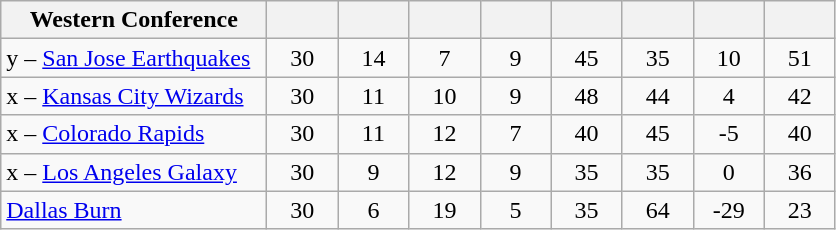<table class="wikitable" style="text-align: center;">
<tr>
<th width="170">Western Conference</th>
<th width="40"></th>
<th width="40"></th>
<th width="40"></th>
<th width="40"></th>
<th width="40"></th>
<th width="40"></th>
<th width="40"></th>
<th width="40"></th>
</tr>
<tr>
<td align=left>y – <a href='#'>San Jose Earthquakes</a></td>
<td>30</td>
<td>14</td>
<td>7</td>
<td>9</td>
<td>45</td>
<td>35</td>
<td>10</td>
<td>51</td>
</tr>
<tr>
<td align=left>x – <a href='#'>Kansas City Wizards</a></td>
<td>30</td>
<td>11</td>
<td>10</td>
<td>9</td>
<td>48</td>
<td>44</td>
<td>4</td>
<td>42</td>
</tr>
<tr>
<td align=left>x – <a href='#'>Colorado Rapids</a></td>
<td>30</td>
<td>11</td>
<td>12</td>
<td>7</td>
<td>40</td>
<td>45</td>
<td>-5</td>
<td>40</td>
</tr>
<tr>
<td align=left>x – <a href='#'>Los Angeles Galaxy</a></td>
<td>30</td>
<td>9</td>
<td>12</td>
<td>9</td>
<td>35</td>
<td>35</td>
<td>0</td>
<td>36</td>
</tr>
<tr>
<td align=left><a href='#'>Dallas Burn</a></td>
<td>30</td>
<td>6</td>
<td>19</td>
<td>5</td>
<td>35</td>
<td>64</td>
<td>-29</td>
<td>23</td>
</tr>
</table>
